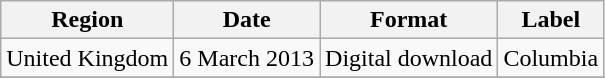<table class=wikitable>
<tr>
<th scope="col">Region</th>
<th scope="col">Date</th>
<th scope="col">Format</th>
<th scope="col">Label</th>
</tr>
<tr>
<td>United Kingdom</td>
<td>6 March 2013</td>
<td>Digital download</td>
<td>Columbia</td>
</tr>
<tr>
</tr>
</table>
